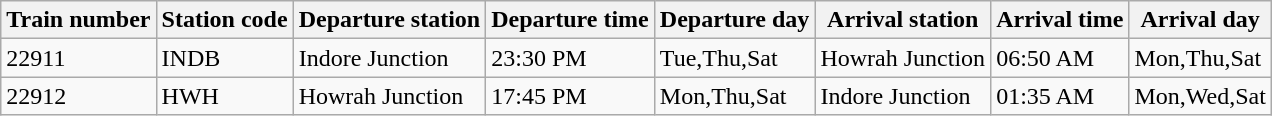<table class="wikitable">
<tr>
<th>Train number</th>
<th>Station code</th>
<th>Departure station</th>
<th>Departure time</th>
<th>Departure day</th>
<th>Arrival station</th>
<th>Arrival time</th>
<th>Arrival day</th>
</tr>
<tr>
<td>22911</td>
<td>INDB</td>
<td>Indore Junction</td>
<td>23:30 PM</td>
<td>Tue,Thu,Sat</td>
<td>Howrah Junction</td>
<td>06:50 AM</td>
<td>Mon,Thu,Sat</td>
</tr>
<tr>
<td>22912</td>
<td>HWH</td>
<td>Howrah Junction</td>
<td>17:45 PM</td>
<td>Mon,Thu,Sat</td>
<td>Indore Junction</td>
<td>01:35 AM</td>
<td>Mon,Wed,Sat</td>
</tr>
</table>
